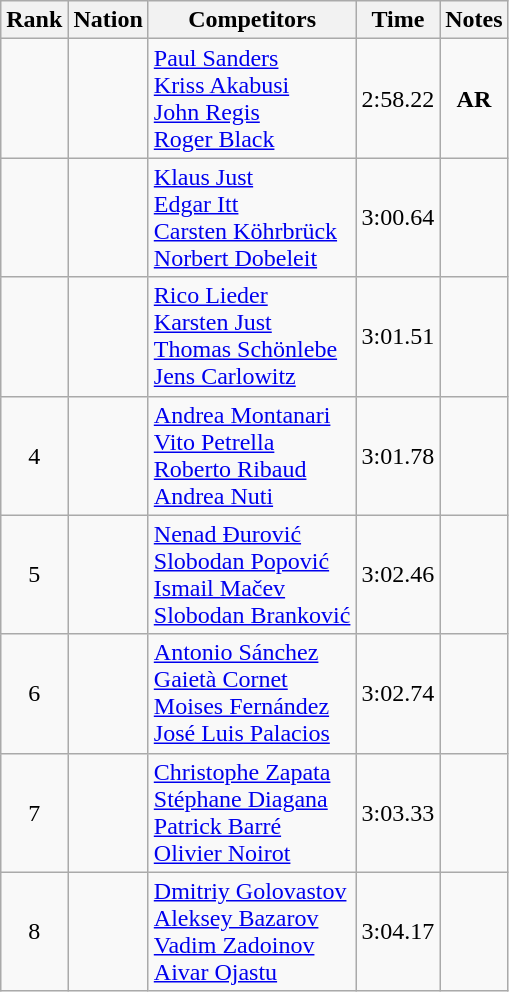<table class="wikitable sortable" style="text-align:center">
<tr>
<th>Rank</th>
<th>Nation</th>
<th>Competitors</th>
<th>Time</th>
<th>Notes</th>
</tr>
<tr>
<td></td>
<td align=left></td>
<td align=left><a href='#'>Paul Sanders</a><br><a href='#'>Kriss Akabusi</a><br><a href='#'>John Regis</a><br><a href='#'>Roger Black</a></td>
<td>2:58.22</td>
<td><strong>AR</strong></td>
</tr>
<tr>
<td></td>
<td align=left></td>
<td align=left><a href='#'>Klaus Just</a><br><a href='#'>Edgar Itt</a><br><a href='#'>Carsten Köhrbrück</a><br><a href='#'>Norbert Dobeleit</a></td>
<td>3:00.64</td>
<td></td>
</tr>
<tr>
<td></td>
<td align=left></td>
<td align=left><a href='#'>Rico Lieder</a><br><a href='#'>Karsten Just</a><br><a href='#'>Thomas Schönlebe</a><br><a href='#'>Jens Carlowitz</a></td>
<td>3:01.51</td>
<td></td>
</tr>
<tr>
<td>4</td>
<td align=left></td>
<td align=left><a href='#'>Andrea Montanari</a><br><a href='#'>Vito Petrella</a><br><a href='#'>Roberto Ribaud</a><br><a href='#'>Andrea Nuti</a></td>
<td>3:01.78</td>
<td></td>
</tr>
<tr>
<td>5</td>
<td align=left></td>
<td align=left><a href='#'>Nenad Đurović</a><br><a href='#'>Slobodan Popović</a><br><a href='#'>Ismail Mačev</a><br><a href='#'>Slobodan Branković</a></td>
<td>3:02.46</td>
<td></td>
</tr>
<tr>
<td>6</td>
<td align=left></td>
<td align=left><a href='#'>Antonio Sánchez</a><br><a href='#'>Gaietà Cornet</a><br><a href='#'>Moises Fernández</a><br><a href='#'>José Luis Palacios</a></td>
<td>3:02.74</td>
<td></td>
</tr>
<tr>
<td>7</td>
<td align=left></td>
<td align=left><a href='#'>Christophe Zapata</a><br><a href='#'>Stéphane Diagana</a><br><a href='#'>Patrick Barré</a><br><a href='#'>Olivier Noirot</a></td>
<td>3:03.33</td>
<td></td>
</tr>
<tr>
<td>8</td>
<td align=left></td>
<td align=left><a href='#'>Dmitriy Golovastov</a><br><a href='#'>Aleksey Bazarov</a><br><a href='#'>Vadim Zadoinov</a><br><a href='#'>Aivar Ojastu</a></td>
<td>3:04.17</td>
<td></td>
</tr>
</table>
